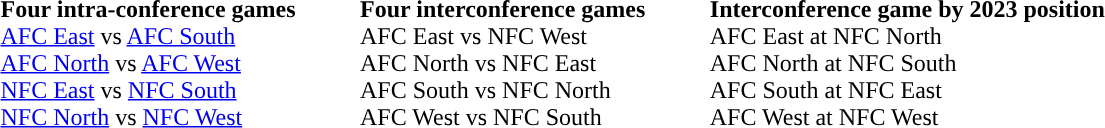<table border=0 style="margin: 0 0 0 1 5;">
<tr valign="top">
<td><br><strong>Four intra-conference games</strong><br>
<a href='#'>AFC East</a> vs <a href='#'>AFC South</a><br>
<a href='#'>AFC North</a> vs <a href='#'>AFC West</a><br>
<a href='#'>NFC East</a> vs <a href='#'>NFC South</a><br>
<a href='#'>NFC North</a> vs <a href='#'>NFC West</a><br></td>
<td style="padding-left:40px;"><br><strong>Four interconference games</strong><br>
AFC East vs NFC West<br>
AFC North vs NFC East<br>
AFC South vs NFC North<br>
AFC West vs NFC South<br></td>
<td style="padding-left:40px"><br><strong>Interconference game by 2023 position</strong><br>
AFC East at NFC North<br>
AFC North at NFC South<br>
AFC South at NFC East<br>
AFC West at NFC West<br></td>
</tr>
</table>
